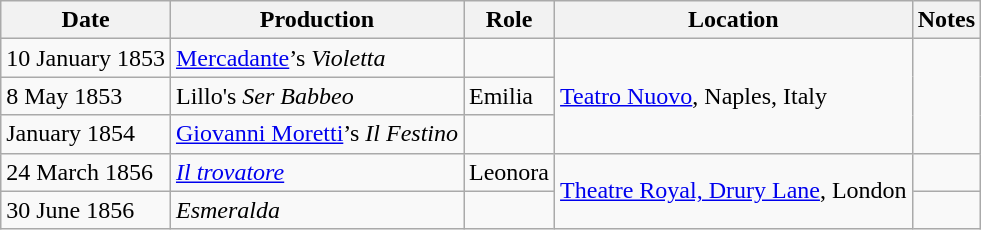<table class="wikitable">
<tr>
<th>Date</th>
<th>Production</th>
<th>Role</th>
<th>Location</th>
<th>Notes</th>
</tr>
<tr>
<td>10 January 1853</td>
<td><a href='#'>Mercadante</a>’s <em>Violetta</em></td>
<td></td>
<td rowspan="3"><a href='#'>Teatro Nuovo</a>, Naples, Italy</td>
<td rowspan="3"></td>
</tr>
<tr>
<td>8 May 1853</td>
<td>Lillo's <em>Ser Babbeo</em></td>
<td>Emilia</td>
</tr>
<tr>
<td>January 1854</td>
<td><a href='#'>Giovanni Moretti</a>’s <em>Il Festino</em></td>
<td></td>
</tr>
<tr>
<td>24 March 1856</td>
<td><em><a href='#'>Il trovatore</a></em></td>
<td>Leonora</td>
<td rowspan="2"><a href='#'>Theatre Royal, Drury Lane</a>, London</td>
<td></td>
</tr>
<tr>
<td>30 June 1856</td>
<td><em>Esmeralda</em></td>
<td></td>
<td></td>
</tr>
</table>
